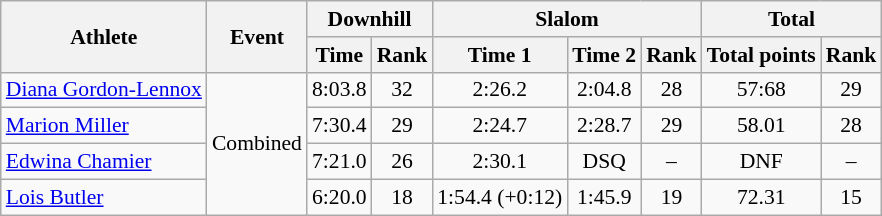<table class="wikitable" style="font-size:90%">
<tr>
<th rowspan="2">Athlete</th>
<th rowspan="2">Event</th>
<th colspan="2">Downhill</th>
<th colspan="3">Slalom</th>
<th colspan="2">Total</th>
</tr>
<tr>
<th>Time</th>
<th>Rank</th>
<th>Time 1</th>
<th>Time 2</th>
<th>Rank</th>
<th>Total points</th>
<th>Rank</th>
</tr>
<tr>
<td><a href='#'>Diana Gordon-Lennox</a></td>
<td rowspan="4">Combined</td>
<td align="center">8:03.8</td>
<td align="center">32</td>
<td align="center">2:26.2</td>
<td align="center">2:04.8</td>
<td align="center">28</td>
<td align="center">57:68</td>
<td align="center">29</td>
</tr>
<tr>
<td><a href='#'>Marion Miller</a></td>
<td align="center">7:30.4</td>
<td align="center">29</td>
<td align="center">2:24.7</td>
<td align="center">2:28.7</td>
<td align="center">29</td>
<td align="center">58.01</td>
<td align="center">28</td>
</tr>
<tr>
<td><a href='#'>Edwina Chamier</a></td>
<td align="center">7:21.0</td>
<td align="center">26</td>
<td align="center">2:30.1</td>
<td align="center">DSQ</td>
<td align="center">–</td>
<td align="center">DNF</td>
<td align="center">–</td>
</tr>
<tr>
<td><a href='#'>Lois Butler</a></td>
<td align="center">6:20.0</td>
<td align="center">18</td>
<td align="center">1:54.4 (+0:12)</td>
<td align="center">1:45.9</td>
<td align="center">19</td>
<td align="center">72.31</td>
<td align="center">15</td>
</tr>
</table>
